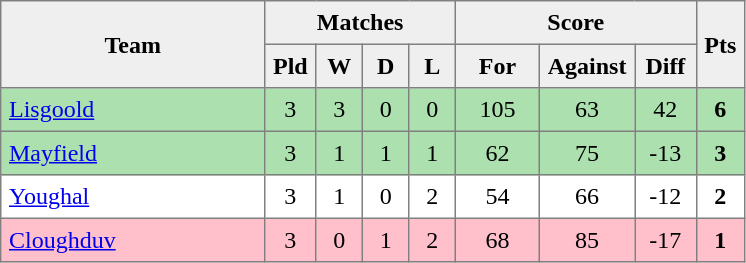<table style=border-collapse:collapse border=1 cellspacing=0 cellpadding=5>
<tr align=center bgcolor=#efefef>
<th rowspan=2 width=165>Team</th>
<th colspan=4>Matches</th>
<th colspan=3>Score</th>
<th rowspan=2width=20>Pts</th>
</tr>
<tr align=center bgcolor=#efefef>
<th width=20>Pld</th>
<th width=20>W</th>
<th width=20>D</th>
<th width=20>L</th>
<th width=45>For</th>
<th width=45>Against</th>
<th width=30>Diff</th>
</tr>
<tr align=center style="background:#ACE1AF;">
<td style="text-align:left;"><a href='#'>Lisgoold</a></td>
<td>3</td>
<td>3</td>
<td>0</td>
<td>0</td>
<td>105</td>
<td>63</td>
<td>42</td>
<td><strong>6</strong></td>
</tr>
<tr align=center style="background:#ACE1AF;">
<td style="text-align:left;"><a href='#'>Mayfield</a></td>
<td>3</td>
<td>1</td>
<td>1</td>
<td>1</td>
<td>62</td>
<td>75</td>
<td>-13</td>
<td><strong>3</strong></td>
</tr>
<tr align=center>
<td style="text-align:left;"><a href='#'>Youghal</a></td>
<td>3</td>
<td>1</td>
<td>0</td>
<td>2</td>
<td>54</td>
<td>66</td>
<td>-12</td>
<td><strong>2</strong></td>
</tr>
<tr align=center style="background:#FFC0CB;">
<td style="text-align:left;"><a href='#'>Cloughduv</a></td>
<td>3</td>
<td>0</td>
<td>1</td>
<td>2</td>
<td>68</td>
<td>85</td>
<td>-17</td>
<td><strong>1</strong></td>
</tr>
</table>
